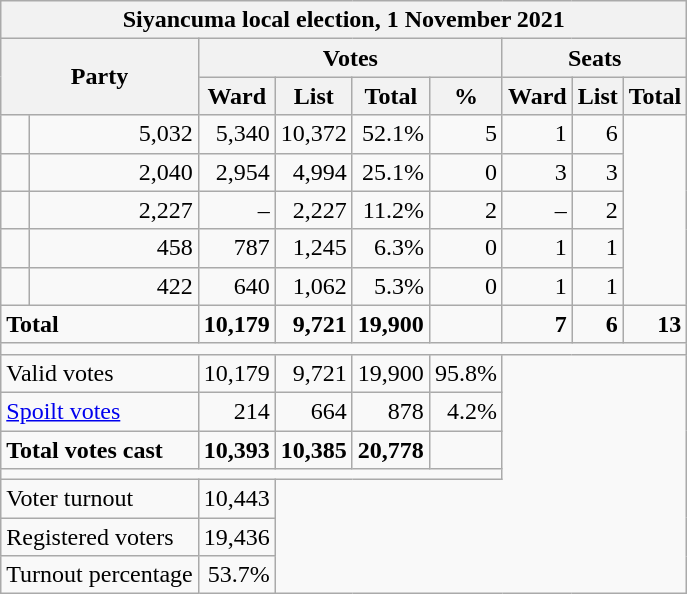<table class=wikitable style="text-align:right">
<tr>
<th colspan="9" align="center">Siyancuma local election, 1 November 2021</th>
</tr>
<tr>
<th rowspan="2" colspan="2">Party</th>
<th colspan="4" align="center">Votes</th>
<th colspan="3" align="center">Seats</th>
</tr>
<tr>
<th>Ward</th>
<th>List</th>
<th>Total</th>
<th>%</th>
<th>Ward</th>
<th>List</th>
<th>Total</th>
</tr>
<tr>
<td></td>
<td>5,032</td>
<td>5,340</td>
<td>10,372</td>
<td>52.1%</td>
<td>5</td>
<td>1</td>
<td>6</td>
</tr>
<tr>
<td></td>
<td>2,040</td>
<td>2,954</td>
<td>4,994</td>
<td>25.1%</td>
<td>0</td>
<td>3</td>
<td>3</td>
</tr>
<tr>
<td></td>
<td>2,227</td>
<td>–</td>
<td>2,227</td>
<td>11.2%</td>
<td>2</td>
<td>–</td>
<td>2</td>
</tr>
<tr>
<td></td>
<td>458</td>
<td>787</td>
<td>1,245</td>
<td>6.3%</td>
<td>0</td>
<td>1</td>
<td>1</td>
</tr>
<tr>
<td></td>
<td>422</td>
<td>640</td>
<td>1,062</td>
<td>5.3%</td>
<td>0</td>
<td>1</td>
<td>1</td>
</tr>
<tr>
<td colspan="2" style="text-align:left"><strong>Total</strong></td>
<td><strong>10,179</strong></td>
<td><strong>9,721</strong></td>
<td><strong>19,900</strong></td>
<td></td>
<td><strong>7</strong></td>
<td><strong>6</strong></td>
<td><strong>13</strong></td>
</tr>
<tr>
<td colspan="9"></td>
</tr>
<tr>
<td colspan="2" style="text-align:left">Valid votes</td>
<td>10,179</td>
<td>9,721</td>
<td>19,900</td>
<td>95.8%</td>
</tr>
<tr>
<td colspan="2" style="text-align:left"><a href='#'>Spoilt votes</a></td>
<td>214</td>
<td>664</td>
<td>878</td>
<td>4.2%</td>
</tr>
<tr>
<td colspan="2" style="text-align:left"><strong>Total votes cast</strong></td>
<td><strong>10,393</strong></td>
<td><strong>10,385</strong></td>
<td><strong>20,778</strong></td>
<td></td>
</tr>
<tr>
<td colspan="6"></td>
</tr>
<tr>
<td colspan="2" style="text-align:left">Voter turnout</td>
<td>10,443</td>
</tr>
<tr>
<td colspan="2" style="text-align:left">Registered voters</td>
<td>19,436</td>
</tr>
<tr>
<td colspan="2" style="text-align:left">Turnout percentage</td>
<td>53.7%</td>
</tr>
</table>
